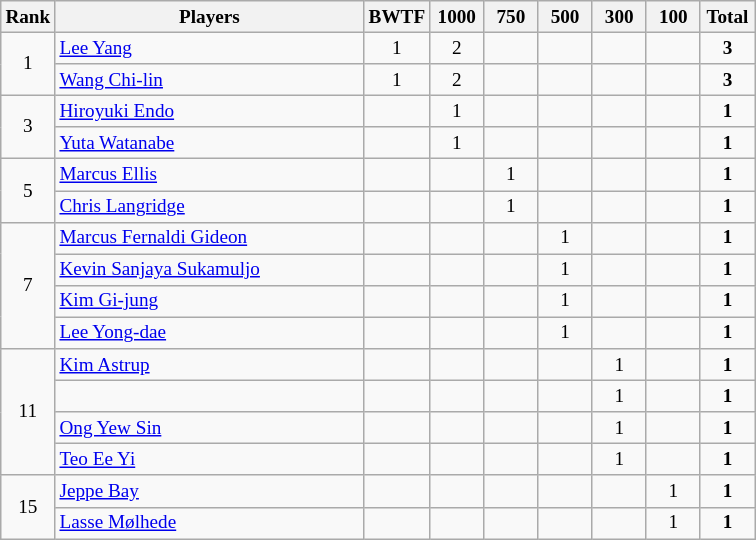<table class="wikitable" style="font-size:80%; text-align:center">
<tr>
<th width="30">Rank</th>
<th width="200">Players</th>
<th width="30">BWTF</th>
<th width="30">1000</th>
<th width="30">750</th>
<th width="30">500</th>
<th width="30">300</th>
<th width="30">100</th>
<th width="30">Total</th>
</tr>
<tr>
<td rowspan="2">1</td>
<td align="left"> <a href='#'>Lee Yang</a></td>
<td>1</td>
<td>2</td>
<td></td>
<td></td>
<td></td>
<td></td>
<td><strong>3</strong></td>
</tr>
<tr>
<td align="left"> <a href='#'>Wang Chi-lin</a></td>
<td>1</td>
<td>2</td>
<td></td>
<td></td>
<td></td>
<td></td>
<td><strong>3</strong></td>
</tr>
<tr>
<td rowspan="2">3</td>
<td align="left"> <a href='#'>Hiroyuki Endo</a></td>
<td></td>
<td>1</td>
<td></td>
<td></td>
<td></td>
<td></td>
<td><strong>1</strong></td>
</tr>
<tr>
<td align="left"> <a href='#'>Yuta Watanabe</a></td>
<td></td>
<td>1</td>
<td></td>
<td></td>
<td></td>
<td></td>
<td><strong>1</strong></td>
</tr>
<tr>
<td rowspan="2">5</td>
<td align="left"> <a href='#'>Marcus Ellis</a></td>
<td></td>
<td></td>
<td>1</td>
<td></td>
<td></td>
<td></td>
<td><strong>1</strong></td>
</tr>
<tr>
<td align="left"> <a href='#'>Chris Langridge</a></td>
<td></td>
<td></td>
<td>1</td>
<td></td>
<td></td>
<td></td>
<td><strong>1</strong></td>
</tr>
<tr>
<td rowspan="4">7</td>
<td align="left"> <a href='#'>Marcus Fernaldi Gideon</a></td>
<td></td>
<td></td>
<td></td>
<td>1</td>
<td></td>
<td></td>
<td><strong>1</strong></td>
</tr>
<tr>
<td align="left"> <a href='#'>Kevin Sanjaya Sukamuljo</a></td>
<td></td>
<td></td>
<td></td>
<td>1</td>
<td></td>
<td></td>
<td><strong>1</strong></td>
</tr>
<tr>
<td align="left"> <a href='#'>Kim Gi-jung</a></td>
<td></td>
<td></td>
<td></td>
<td>1</td>
<td></td>
<td></td>
<td><strong>1</strong></td>
</tr>
<tr>
<td align="left"> <a href='#'>Lee Yong-dae</a></td>
<td></td>
<td></td>
<td></td>
<td>1</td>
<td></td>
<td></td>
<td><strong>1</strong></td>
</tr>
<tr>
<td rowspan="4">11</td>
<td align="left"> <a href='#'>Kim Astrup</a></td>
<td></td>
<td></td>
<td></td>
<td></td>
<td>1</td>
<td></td>
<td><strong>1</strong></td>
</tr>
<tr>
<td align="left"></td>
<td></td>
<td></td>
<td></td>
<td></td>
<td>1</td>
<td></td>
<td><strong>1</strong></td>
</tr>
<tr>
<td align="left"> <a href='#'>Ong Yew Sin</a></td>
<td></td>
<td></td>
<td></td>
<td></td>
<td>1</td>
<td></td>
<td><strong>1</strong></td>
</tr>
<tr>
<td align="left"> <a href='#'>Teo Ee Yi</a></td>
<td></td>
<td></td>
<td></td>
<td></td>
<td>1</td>
<td></td>
<td><strong>1</strong></td>
</tr>
<tr>
<td rowspan="2">15</td>
<td align="left"> <a href='#'>Jeppe Bay</a></td>
<td></td>
<td></td>
<td></td>
<td></td>
<td></td>
<td>1</td>
<td><strong>1</strong></td>
</tr>
<tr>
<td align="left"> <a href='#'>Lasse Mølhede</a></td>
<td></td>
<td></td>
<td></td>
<td></td>
<td></td>
<td>1</td>
<td><strong>1</strong></td>
</tr>
</table>
